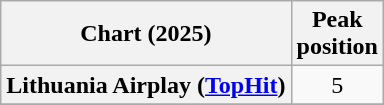<table class="wikitable plainrowheaders" style="text-align:center">
<tr>
<th scope="col">Chart (2025)</th>
<th scope="col">Peak<br>position</th>
</tr>
<tr>
<th scope="row">Lithuania Airplay (<a href='#'>TopHit</a>)</th>
<td>5</td>
</tr>
<tr>
</tr>
</table>
